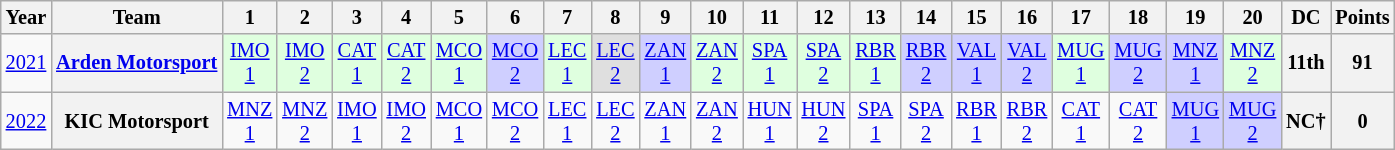<table class="wikitable" style="text-align:center; font-size:85%">
<tr>
<th>Year</th>
<th>Team</th>
<th>1</th>
<th>2</th>
<th>3</th>
<th>4</th>
<th>5</th>
<th>6</th>
<th>7</th>
<th>8</th>
<th>9</th>
<th>10</th>
<th>11</th>
<th>12</th>
<th>13</th>
<th>14</th>
<th>15</th>
<th>16</th>
<th>17</th>
<th>18</th>
<th>19</th>
<th>20</th>
<th>DC</th>
<th>Points</th>
</tr>
<tr>
<td><a href='#'>2021</a></td>
<th nowrap><a href='#'>Arden Motorsport</a></th>
<td style="background:#DFFFDF;"><a href='#'>IMO<br>1</a><br></td>
<td style="background:#DFFFDF;"><a href='#'>IMO<br>2</a><br></td>
<td style="background:#DFFFDF;"><a href='#'>CAT<br>1</a><br></td>
<td style="background:#DFFFDF;"><a href='#'>CAT<br>2</a><br></td>
<td style="background:#DFFFDF;"><a href='#'>MCO<br>1</a><br></td>
<td style="background:#CFCFFF;"><a href='#'>MCO<br>2</a><br></td>
<td style="background:#DFFFDF;"><a href='#'>LEC<br>1</a><br></td>
<td style="background:#DFDFDF;"><a href='#'>LEC<br>2</a><br></td>
<td style="background:#CFCFFF;"><a href='#'>ZAN<br>1</a><br></td>
<td style="background:#DFFFDF;"><a href='#'>ZAN<br>2</a><br></td>
<td style="background:#DFFFDF;"><a href='#'>SPA<br>1</a><br></td>
<td style="background:#DFFFDF;"><a href='#'>SPA<br>2</a><br></td>
<td style="background:#DFFFDF;"><a href='#'>RBR<br>1</a><br></td>
<td style="background:#CFCFFF;"><a href='#'>RBR<br>2</a><br></td>
<td style="background:#CFCFFF;"><a href='#'>VAL<br>1</a><br></td>
<td style="background:#CFCFFF;"><a href='#'>VAL<br>2</a><br></td>
<td style="background:#DFFFDF;"><a href='#'>MUG<br>1</a><br></td>
<td style="background:#CFCFFF;"><a href='#'>MUG<br>2</a><br></td>
<td style="background:#CFCFFF;"><a href='#'>MNZ<br>1</a><br></td>
<td style="background:#DFFFDF;"><a href='#'>MNZ<br>2</a><br></td>
<th>11th</th>
<th>91</th>
</tr>
<tr>
<td><a href='#'>2022</a></td>
<th nowrap>KIC Motorsport</th>
<td style="background:#;"><a href='#'>MNZ<br>1</a></td>
<td style="background:#;"><a href='#'>MNZ<br>2</a></td>
<td style="background:#;"><a href='#'>IMO<br>1</a></td>
<td style="background:#;"><a href='#'>IMO<br>2</a></td>
<td style="background:#;"><a href='#'>MCO<br>1</a></td>
<td style="background:#;"><a href='#'>MCO<br>2</a></td>
<td style="background:#;"><a href='#'>LEC<br>1</a></td>
<td style="background:#;"><a href='#'>LEC<br>2</a></td>
<td style="background:#;"><a href='#'>ZAN<br>1</a></td>
<td style="background:#;"><a href='#'>ZAN<br>2</a></td>
<td style="background:#;"><a href='#'>HUN<br>1</a></td>
<td style="background:#;"><a href='#'>HUN<br>2</a></td>
<td style="background:#;"><a href='#'>SPA<br>1</a></td>
<td style="background:#;"><a href='#'>SPA<br>2</a></td>
<td style="background:#;"><a href='#'>RBR<br>1</a></td>
<td style="background:#;"><a href='#'>RBR<br>2</a></td>
<td style="background:#;"><a href='#'>CAT<br>1</a></td>
<td style="background:#;"><a href='#'>CAT<br>2</a></td>
<td style="background:#CFCFFF;"><a href='#'>MUG<br>1</a><br></td>
<td style="background:#CFCFFF;"><a href='#'>MUG<br>2</a><br></td>
<th>NC†</th>
<th>0</th>
</tr>
</table>
